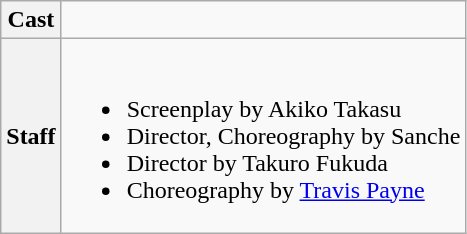<table class="wikitable">
<tr>
<th>Cast</th>
<td></td>
</tr>
<tr>
<th>Staff</th>
<td><br><ul><li>Screenplay by Akiko Takasu</li><li>Director, Choreography by Sanche</li><li>Director by Takuro Fukuda</li><li>Choreography by <a href='#'>Travis Payne</a></li></ul></td>
</tr>
</table>
